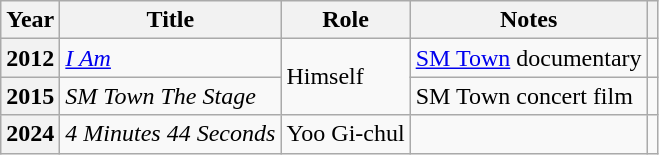<table class="wikitable sortable plainrowheaders">
<tr>
<th scope="col">Year</th>
<th scope="col">Title</th>
<th scope="col">Role</th>
<th scope="col" class="unsortable">Notes</th>
<th scope="col" class="unsortable"></th>
</tr>
<tr>
<th scope="row">2012</th>
<td><em><a href='#'>I Am</a></em></td>
<td rowspan="2">Himself</td>
<td><a href='#'>SM Town</a> documentary</td>
<td style="text-align:center"></td>
</tr>
<tr>
<th scope="row">2015</th>
<td><em>SM Town The Stage</em></td>
<td>SM Town concert film</td>
<td style="text-align:center"></td>
</tr>
<tr>
<th scope="row">2024</th>
<td><em>4 Minutes 44 Seconds</em></td>
<td>Yoo Gi-chul</td>
<td></td>
<td style="text-align:center"></td>
</tr>
</table>
